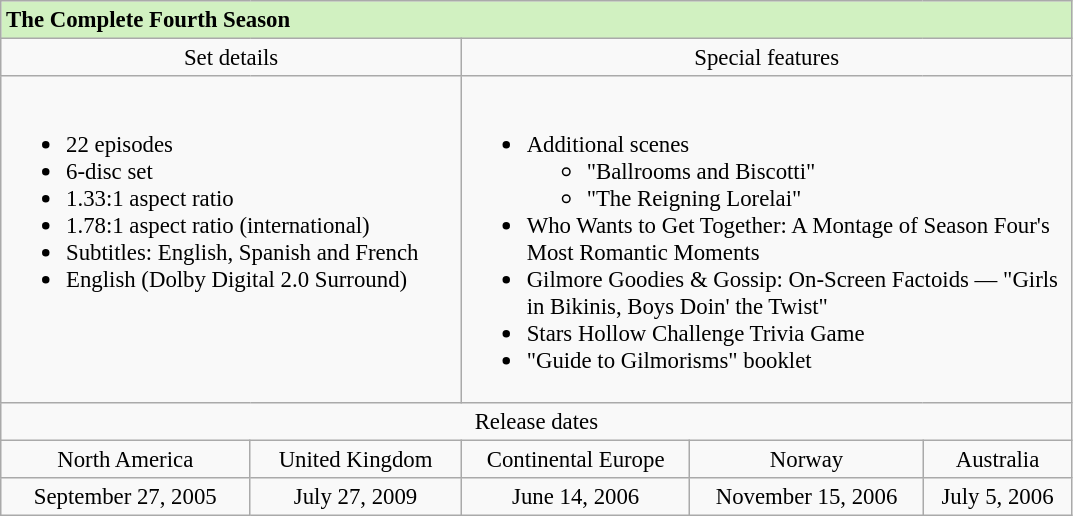<table class="wikitable" style="font-size: 95%;">
<tr style="background:#D1F1C1;">
<td colspan="5"><span><strong>The Complete Fourth Season</strong></span></td>
</tr>
<tr style="text-align:center;">
<td style="width:300px;" colspan="2">Set details</td>
<td style="width:300px;" colspan="3">Special features</td>
</tr>
<tr valign="top">
<td colspan="2" style="text-align:left; width:300px;"><br><ul><li>22 episodes</li><li>6-disc set</li><li>1.33:1 aspect ratio</li><li>1.78:1 aspect ratio (international)</li><li>Subtitles: English, Spanish and French</li><li>English (Dolby Digital 2.0 Surround)</li></ul></td>
<td colspan="3" style="text-align:left; width:400px;"><br><ul><li>Additional scenes<ul><li>"Ballrooms and Biscotti"</li><li>"The Reigning Lorelai"</li></ul></li><li>Who Wants to Get Together: A Montage of Season Four's Most Romantic Moments</li><li>Gilmore Goodies & Gossip: On-Screen Factoids — "Girls in Bikinis, Boys Doin' the Twist"</li><li>Stars Hollow Challenge Trivia Game</li><li>"Guide to Gilmorisms" booklet</li></ul></td>
</tr>
<tr>
<td colspan="5" style="text-align:center;">Release dates</td>
</tr>
<tr style="text-align:center;">
<td>North America</td>
<td>United Kingdom</td>
<td>Continental Europe</td>
<td>Norway</td>
<td>Australia</td>
</tr>
<tr style="text-align:center;">
<td>September 27, 2005</td>
<td>July 27, 2009</td>
<td>June 14, 2006</td>
<td>November 15, 2006</td>
<td>July 5, 2006</td>
</tr>
</table>
